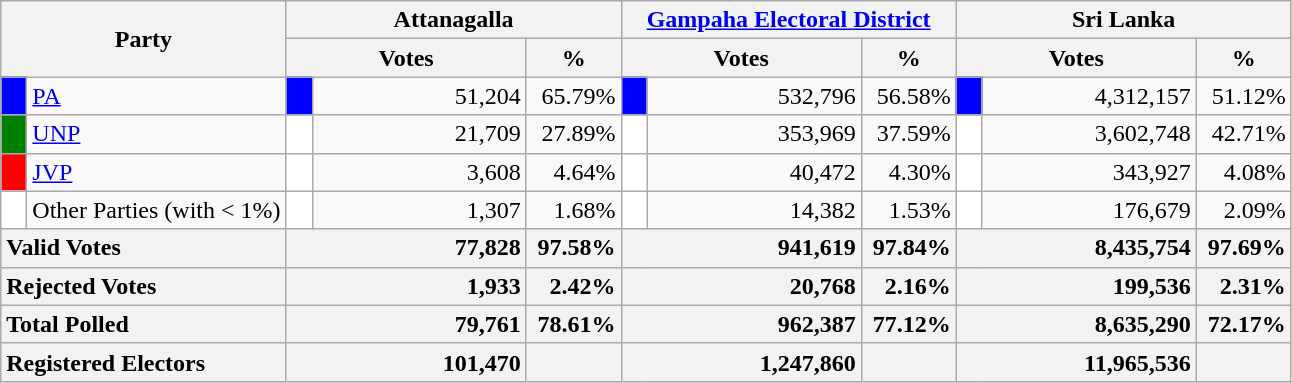<table class="wikitable">
<tr>
<th colspan="2" width="144px"rowspan="2">Party</th>
<th colspan="3" width="216px">Attanagalla</th>
<th colspan="3" width="216px"><a href='#'>Gampaha Electoral District</a></th>
<th colspan="3" width="216px">Sri Lanka</th>
</tr>
<tr>
<th colspan="2" width="144px">Votes</th>
<th>%</th>
<th colspan="2" width="144px">Votes</th>
<th>%</th>
<th colspan="2" width="144px">Votes</th>
<th>%</th>
</tr>
<tr>
<td style="background-color:blue;" width="10px"></td>
<td style="text-align:left;"><a href='#'>PA</a></td>
<td style="background-color:blue;" width="10px"></td>
<td style="text-align:right;">51,204</td>
<td style="text-align:right;">65.79%</td>
<td style="background-color:blue;" width="10px"></td>
<td style="text-align:right;">532,796</td>
<td style="text-align:right;">56.58%</td>
<td style="background-color:blue;" width="10px"></td>
<td style="text-align:right;">4,312,157</td>
<td style="text-align:right;">51.12%</td>
</tr>
<tr>
<td style="background-color:green;" width="10px"></td>
<td style="text-align:left;"><a href='#'>UNP</a></td>
<td style="background-color:white;" width="10px"></td>
<td style="text-align:right;">21,709</td>
<td style="text-align:right;">27.89%</td>
<td style="background-color:white;" width="10px"></td>
<td style="text-align:right;">353,969</td>
<td style="text-align:right;">37.59%</td>
<td style="background-color:white;" width="10px"></td>
<td style="text-align:right;">3,602,748</td>
<td style="text-align:right;">42.71%</td>
</tr>
<tr>
<td style="background-color:red;" width="10px"></td>
<td style="text-align:left;"><a href='#'>JVP</a></td>
<td style="background-color:white;" width="10px"></td>
<td style="text-align:right;">3,608</td>
<td style="text-align:right;">4.64%</td>
<td style="background-color:white;" width="10px"></td>
<td style="text-align:right;">40,472</td>
<td style="text-align:right;">4.30%</td>
<td style="background-color:white;" width="10px"></td>
<td style="text-align:right;">343,927</td>
<td style="text-align:right;">4.08%</td>
</tr>
<tr>
<td style="background-color:white;" width="10px"></td>
<td style="text-align:left;">Other Parties (with < 1%)</td>
<td style="background-color:white;" width="10px"></td>
<td style="text-align:right;">1,307</td>
<td style="text-align:right;">1.68%</td>
<td style="background-color:white;" width="10px"></td>
<td style="text-align:right;">14,382</td>
<td style="text-align:right;">1.53%</td>
<td style="background-color:white;" width="10px"></td>
<td style="text-align:right;">176,679</td>
<td style="text-align:right;">2.09%</td>
</tr>
<tr>
<th colspan="2" width="144px"style="text-align:left;">Valid Votes</th>
<th style="text-align:right;"colspan="2" width="144px">77,828</th>
<th style="text-align:right;">97.58%</th>
<th style="text-align:right;"colspan="2" width="144px">941,619</th>
<th style="text-align:right;">97.84%</th>
<th style="text-align:right;"colspan="2" width="144px">8,435,754</th>
<th style="text-align:right;">97.69%</th>
</tr>
<tr>
<th colspan="2" width="144px"style="text-align:left;">Rejected Votes</th>
<th style="text-align:right;"colspan="2" width="144px">1,933</th>
<th style="text-align:right;">2.42%</th>
<th style="text-align:right;"colspan="2" width="144px">20,768</th>
<th style="text-align:right;">2.16%</th>
<th style="text-align:right;"colspan="2" width="144px">199,536</th>
<th style="text-align:right;">2.31%</th>
</tr>
<tr>
<th colspan="2" width="144px"style="text-align:left;">Total Polled</th>
<th style="text-align:right;"colspan="2" width="144px">79,761</th>
<th style="text-align:right;">78.61%</th>
<th style="text-align:right;"colspan="2" width="144px">962,387</th>
<th style="text-align:right;">77.12%</th>
<th style="text-align:right;"colspan="2" width="144px">8,635,290</th>
<th style="text-align:right;">72.17%</th>
</tr>
<tr>
<th colspan="2" width="144px"style="text-align:left;">Registered Electors</th>
<th style="text-align:right;"colspan="2" width="144px">101,470</th>
<th></th>
<th style="text-align:right;"colspan="2" width="144px">1,247,860</th>
<th></th>
<th style="text-align:right;"colspan="2" width="144px">11,965,536</th>
<th></th>
</tr>
</table>
